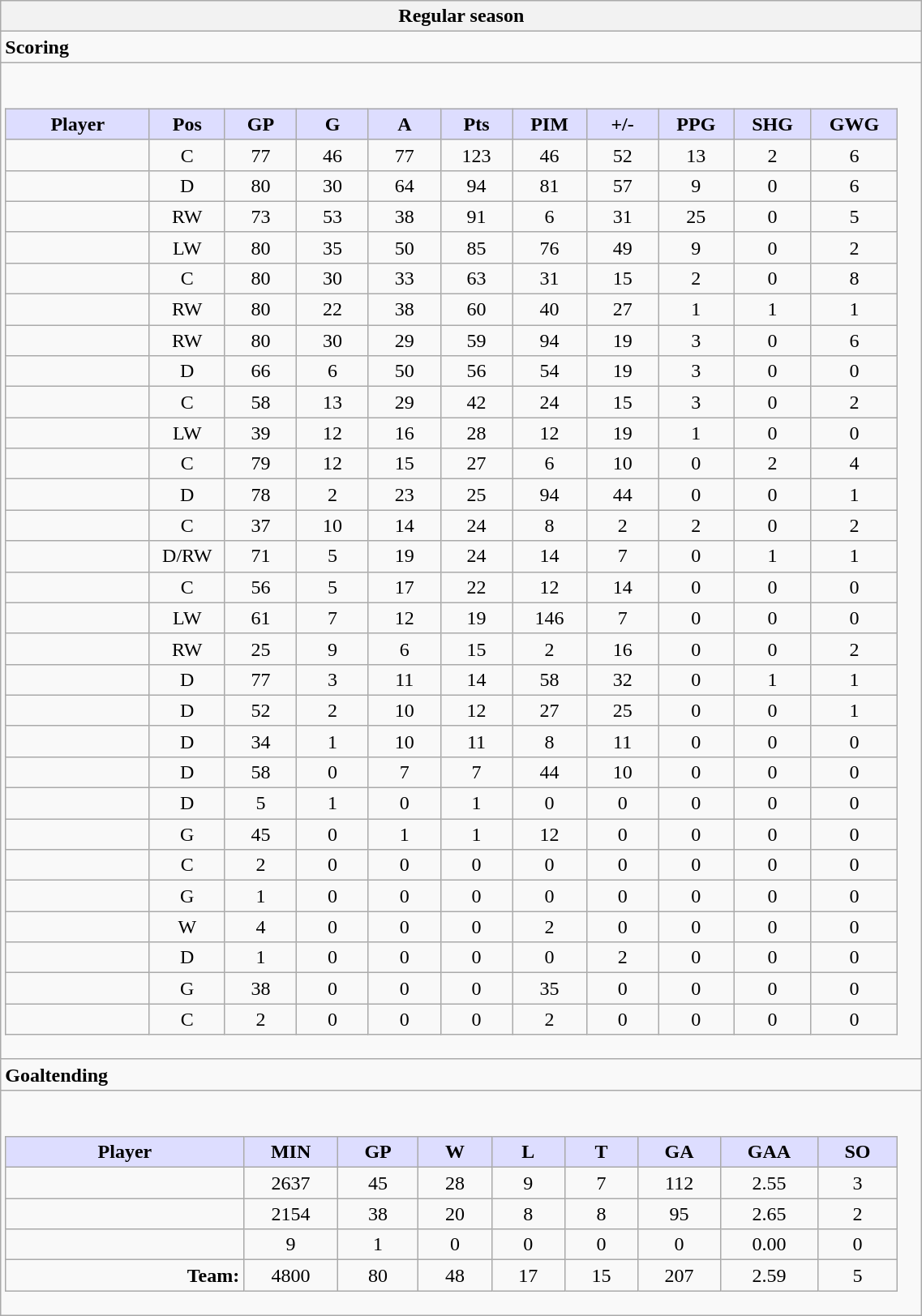<table class="wikitable collapsible" style="width:60%;">
<tr>
<th>Regular season</th>
</tr>
<tr>
<td class="tocccolors"><strong>Scoring</strong></td>
</tr>
<tr>
<td><br><table class="wikitable sortable">
<tr style="text-align:center;">
<th style="background:#ddf; width:10%;">Player</th>
<th style="background:#ddf; width:3%;" title="Position">Pos</th>
<th style="background:#ddf; width:5%;" title="Games played">GP</th>
<th style="background:#ddf; width:5%;" title="Goals">G</th>
<th style="background:#ddf; width:5%;" title="Assists">A</th>
<th style="background:#ddf; width:5%;" title="Points">Pts</th>
<th style="background:#ddf; width:5%;" title="Penalties in Minutes">PIM</th>
<th style="background:#ddf; width:5%;" title="Plus/minus">+/-</th>
<th style="background:#ddf; width:5%;" title="Power play goals">PPG</th>
<th style="background:#ddf; width:5%;" title="Short-handed goals">SHG</th>
<th style="background:#ddf; width:5%;" title="Game-winning goals">GWG</th>
</tr>
<tr style="text-align:center;">
<td style="text-align:right;"></td>
<td>C</td>
<td>77</td>
<td>46</td>
<td>77</td>
<td>123</td>
<td>46</td>
<td>52</td>
<td>13</td>
<td>2</td>
<td>6</td>
</tr>
<tr style="text-align:center;">
<td style="text-align:right;"></td>
<td>D</td>
<td>80</td>
<td>30</td>
<td>64</td>
<td>94</td>
<td>81</td>
<td>57</td>
<td>9</td>
<td>0</td>
<td>6</td>
</tr>
<tr style="text-align:center;">
<td style="text-align:right;"></td>
<td>RW</td>
<td>73</td>
<td>53</td>
<td>38</td>
<td>91</td>
<td>6</td>
<td>31</td>
<td>25</td>
<td>0</td>
<td>5</td>
</tr>
<tr style="text-align:center;">
<td style="text-align:right;"></td>
<td>LW</td>
<td>80</td>
<td>35</td>
<td>50</td>
<td>85</td>
<td>76</td>
<td>49</td>
<td>9</td>
<td>0</td>
<td>2</td>
</tr>
<tr style="text-align:center;">
<td style="text-align:right;"></td>
<td>C</td>
<td>80</td>
<td>30</td>
<td>33</td>
<td>63</td>
<td>31</td>
<td>15</td>
<td>2</td>
<td>0</td>
<td>8</td>
</tr>
<tr style="text-align:center;">
<td style="text-align:right;"></td>
<td>RW</td>
<td>80</td>
<td>22</td>
<td>38</td>
<td>60</td>
<td>40</td>
<td>27</td>
<td>1</td>
<td>1</td>
<td>1</td>
</tr>
<tr style="text-align:center;">
<td style="text-align:right;"></td>
<td>RW</td>
<td>80</td>
<td>30</td>
<td>29</td>
<td>59</td>
<td>94</td>
<td>19</td>
<td>3</td>
<td>0</td>
<td>6</td>
</tr>
<tr style="text-align:center;">
<td style="text-align:right;"></td>
<td>D</td>
<td>66</td>
<td>6</td>
<td>50</td>
<td>56</td>
<td>54</td>
<td>19</td>
<td>3</td>
<td>0</td>
<td>0</td>
</tr>
<tr style="text-align:center;">
<td style="text-align:right;"></td>
<td>C</td>
<td>58</td>
<td>13</td>
<td>29</td>
<td>42</td>
<td>24</td>
<td>15</td>
<td>3</td>
<td>0</td>
<td>2</td>
</tr>
<tr style="text-align:center;">
<td style="text-align:right;"></td>
<td>LW</td>
<td>39</td>
<td>12</td>
<td>16</td>
<td>28</td>
<td>12</td>
<td>19</td>
<td>1</td>
<td>0</td>
<td>0</td>
</tr>
<tr style="text-align:center;">
<td style="text-align:right;"></td>
<td>C</td>
<td>79</td>
<td>12</td>
<td>15</td>
<td>27</td>
<td>6</td>
<td>10</td>
<td>0</td>
<td>2</td>
<td>4</td>
</tr>
<tr style="text-align:center;">
<td style="text-align:right;"></td>
<td>D</td>
<td>78</td>
<td>2</td>
<td>23</td>
<td>25</td>
<td>94</td>
<td>44</td>
<td>0</td>
<td>0</td>
<td>1</td>
</tr>
<tr style="text-align:center;">
<td style="text-align:right;"></td>
<td>C</td>
<td>37</td>
<td>10</td>
<td>14</td>
<td>24</td>
<td>8</td>
<td>2</td>
<td>2</td>
<td>0</td>
<td>2</td>
</tr>
<tr style="text-align:center;">
<td style="text-align:right;"></td>
<td>D/RW</td>
<td>71</td>
<td>5</td>
<td>19</td>
<td>24</td>
<td>14</td>
<td>7</td>
<td>0</td>
<td>1</td>
<td>1</td>
</tr>
<tr style="text-align:center;">
<td style="text-align:right;"></td>
<td>C</td>
<td>56</td>
<td>5</td>
<td>17</td>
<td>22</td>
<td>12</td>
<td>14</td>
<td>0</td>
<td>0</td>
<td>0</td>
</tr>
<tr style="text-align:center;">
<td style="text-align:right;"></td>
<td>LW</td>
<td>61</td>
<td>7</td>
<td>12</td>
<td>19</td>
<td>146</td>
<td>7</td>
<td>0</td>
<td>0</td>
<td>0</td>
</tr>
<tr style="text-align:center;">
<td style="text-align:right;"></td>
<td>RW</td>
<td>25</td>
<td>9</td>
<td>6</td>
<td>15</td>
<td>2</td>
<td>16</td>
<td>0</td>
<td>0</td>
<td>2</td>
</tr>
<tr style="text-align:center;">
<td style="text-align:right;"></td>
<td>D</td>
<td>77</td>
<td>3</td>
<td>11</td>
<td>14</td>
<td>58</td>
<td>32</td>
<td>0</td>
<td>1</td>
<td>1</td>
</tr>
<tr style="text-align:center;">
<td style="text-align:right;"></td>
<td>D</td>
<td>52</td>
<td>2</td>
<td>10</td>
<td>12</td>
<td>27</td>
<td>25</td>
<td>0</td>
<td>0</td>
<td>1</td>
</tr>
<tr style="text-align:center;">
<td style="text-align:right;"></td>
<td>D</td>
<td>34</td>
<td>1</td>
<td>10</td>
<td>11</td>
<td>8</td>
<td>11</td>
<td>0</td>
<td>0</td>
<td>0</td>
</tr>
<tr style="text-align:center;">
<td style="text-align:right;"></td>
<td>D</td>
<td>58</td>
<td>0</td>
<td>7</td>
<td>7</td>
<td>44</td>
<td>10</td>
<td>0</td>
<td>0</td>
<td>0</td>
</tr>
<tr style="text-align:center;">
<td style="text-align:right;"></td>
<td>D</td>
<td>5</td>
<td>1</td>
<td>0</td>
<td>1</td>
<td>0</td>
<td>0</td>
<td>0</td>
<td>0</td>
<td>0</td>
</tr>
<tr style="text-align:center;">
<td style="text-align:right;"></td>
<td>G</td>
<td>45</td>
<td>0</td>
<td>1</td>
<td>1</td>
<td>12</td>
<td>0</td>
<td>0</td>
<td>0</td>
<td>0</td>
</tr>
<tr style="text-align:center;">
<td style="text-align:right;"></td>
<td>C</td>
<td>2</td>
<td>0</td>
<td>0</td>
<td>0</td>
<td>0</td>
<td>0</td>
<td>0</td>
<td>0</td>
<td>0</td>
</tr>
<tr style="text-align:center;">
<td style="text-align:right;"></td>
<td>G</td>
<td>1</td>
<td>0</td>
<td>0</td>
<td>0</td>
<td>0</td>
<td>0</td>
<td>0</td>
<td>0</td>
<td>0</td>
</tr>
<tr style="text-align:center;">
<td style="text-align:right;"></td>
<td>W</td>
<td>4</td>
<td>0</td>
<td>0</td>
<td>0</td>
<td>2</td>
<td>0</td>
<td>0</td>
<td>0</td>
<td>0</td>
</tr>
<tr style="text-align:center;">
<td style="text-align:right;"></td>
<td>D</td>
<td>1</td>
<td>0</td>
<td>0</td>
<td>0</td>
<td>0</td>
<td>2</td>
<td>0</td>
<td>0</td>
<td>0</td>
</tr>
<tr style="text-align:center;">
<td style="text-align:right;"></td>
<td>G</td>
<td>38</td>
<td>0</td>
<td>0</td>
<td>0</td>
<td>35</td>
<td>0</td>
<td>0</td>
<td>0</td>
<td>0</td>
</tr>
<tr style="text-align:center;">
<td style="text-align:right;"></td>
<td>C</td>
<td>2</td>
<td>0</td>
<td>0</td>
<td>0</td>
<td>2</td>
<td>0</td>
<td>0</td>
<td>0</td>
<td>0</td>
</tr>
</table>
</td>
</tr>
<tr>
<td class="toccolors"><strong>Goaltending</strong></td>
</tr>
<tr>
<td><br><table class="wikitable sortable">
<tr>
<th style="background:#ddf; width:10%;">Player</th>
<th style="width:3%; background:#ddf;" title="Minutes played">MIN</th>
<th style="width:3%; background:#ddf;" title="Games played in">GP</th>
<th style="width:3%; background:#ddf;" title="Wins">W</th>
<th style="width:3%; background:#ddf;" title="Losses">L</th>
<th style="width:3%; background:#ddf;" title="Ties">T</th>
<th style="width:3%; background:#ddf;" title="Goals against">GA</th>
<th style="width:3%; background:#ddf;" title="Goals against average">GAA</th>
<th style="width:3%; background:#ddf;" title="Shut-outs">SO</th>
</tr>
<tr style="text-align:center;">
<td style="text-align:right;"></td>
<td>2637</td>
<td>45</td>
<td>28</td>
<td>9</td>
<td>7</td>
<td>112</td>
<td>2.55</td>
<td>3</td>
</tr>
<tr style="text-align:center;">
<td style="text-align:right;"></td>
<td>2154</td>
<td>38</td>
<td>20</td>
<td>8</td>
<td>8</td>
<td>95</td>
<td>2.65</td>
<td>2</td>
</tr>
<tr style="text-align:center;">
<td style="text-align:right;"></td>
<td>9</td>
<td>1</td>
<td>0</td>
<td>0</td>
<td>0</td>
<td>0</td>
<td>0.00</td>
<td>0</td>
</tr>
<tr style="text-align:center;">
<td style="text-align:right;"><strong>Team:</strong></td>
<td>4800</td>
<td>80</td>
<td>48</td>
<td>17</td>
<td>15</td>
<td>207</td>
<td>2.59</td>
<td>5</td>
</tr>
</table>
</td>
</tr>
</table>
